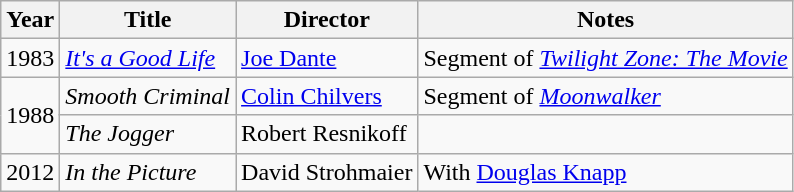<table class="wikitable">
<tr>
<th>Year</th>
<th>Title</th>
<th>Director</th>
<th>Notes</th>
</tr>
<tr>
<td>1983</td>
<td><em><a href='#'>It's a Good Life</a></em></td>
<td><a href='#'>Joe Dante</a></td>
<td>Segment of <em><a href='#'>Twilight Zone: The Movie</a></em></td>
</tr>
<tr>
<td rowspan=2>1988</td>
<td><em>Smooth Criminal</em></td>
<td><a href='#'>Colin Chilvers</a></td>
<td>Segment of <em><a href='#'>Moonwalker</a></em></td>
</tr>
<tr>
<td><em>The Jogger</em></td>
<td>Robert Resnikoff</td>
<td></td>
</tr>
<tr>
<td>2012</td>
<td><em>In the Picture</em></td>
<td>David Strohmaier</td>
<td>With <a href='#'>Douglas Knapp</a></td>
</tr>
</table>
